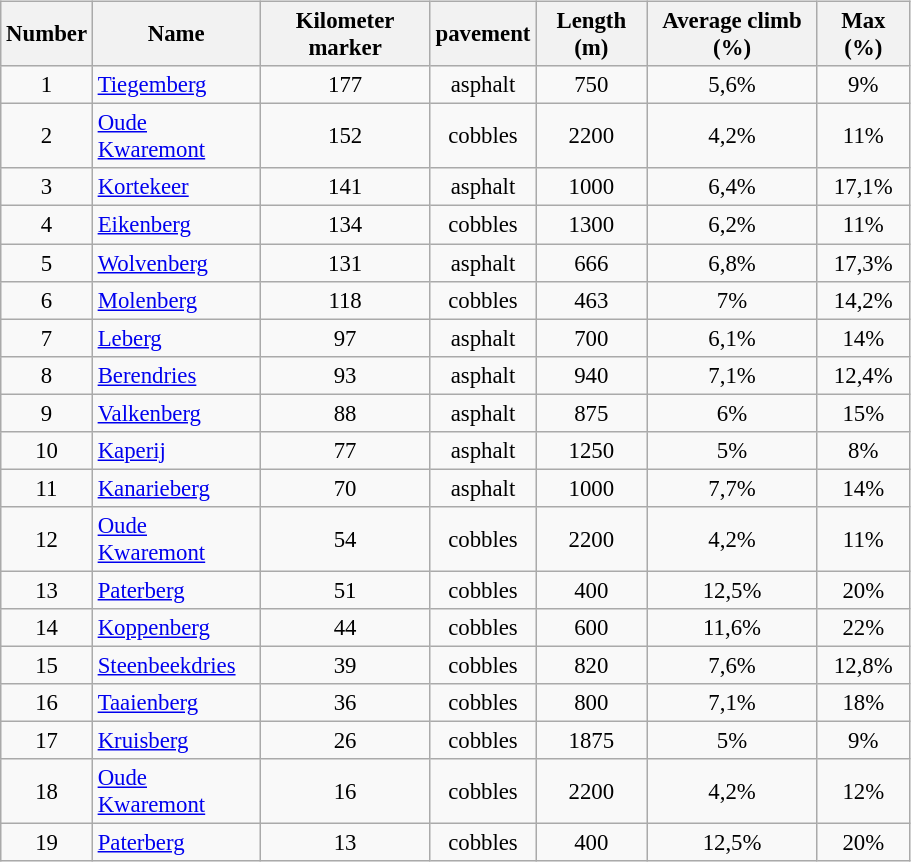<table class="wikitable" style="text-align:center; font-size:95%;" align="left" width="48%">
<tr>
<th>Number</th>
<th>Name</th>
<th>Kilometer marker</th>
<th>pavement</th>
<th>Length (m)</th>
<th>Average climb (%)</th>
<th>Max (%)</th>
</tr>
<tr>
<td>1</td>
<td align="left"><a href='#'>Tiegemberg</a></td>
<td>177</td>
<td>asphalt</td>
<td>750</td>
<td>5,6%</td>
<td>9%</td>
</tr>
<tr>
<td>2</td>
<td align="left"><a href='#'>Oude Kwaremont</a></td>
<td>152</td>
<td>cobbles</td>
<td>2200</td>
<td>4,2%</td>
<td>11%</td>
</tr>
<tr>
<td>3</td>
<td align="left"><a href='#'>Kortekeer</a></td>
<td>141</td>
<td>asphalt</td>
<td>1000</td>
<td>6,4%</td>
<td>17,1%</td>
</tr>
<tr>
<td>4</td>
<td align="left"><a href='#'>Eikenberg</a></td>
<td>134</td>
<td>cobbles</td>
<td>1300</td>
<td>6,2%</td>
<td>11%</td>
</tr>
<tr>
<td>5</td>
<td align="left"><a href='#'>Wolvenberg</a></td>
<td>131</td>
<td>asphalt</td>
<td>666</td>
<td>6,8%</td>
<td>17,3%</td>
</tr>
<tr>
<td>6</td>
<td align="left"><a href='#'>Molenberg</a></td>
<td>118</td>
<td>cobbles</td>
<td>463</td>
<td>7%</td>
<td>14,2%</td>
</tr>
<tr>
<td>7</td>
<td align="left"><a href='#'>Leberg</a></td>
<td>97</td>
<td>asphalt</td>
<td>700</td>
<td>6,1%</td>
<td>14%</td>
</tr>
<tr>
<td>8</td>
<td align="left"><a href='#'>Berendries</a></td>
<td>93</td>
<td>asphalt</td>
<td>940</td>
<td>7,1%</td>
<td>12,4%</td>
</tr>
<tr>
<td>9</td>
<td align="left"><a href='#'>Valkenberg</a></td>
<td>88</td>
<td>asphalt</td>
<td>875</td>
<td>6%</td>
<td>15%</td>
</tr>
<tr>
<td>10</td>
<td align="left"><a href='#'>Kaperij</a></td>
<td>77</td>
<td>asphalt</td>
<td>1250</td>
<td>5%</td>
<td>8%</td>
</tr>
<tr>
<td>11</td>
<td align="left"><a href='#'>Kanarieberg</a></td>
<td>70</td>
<td>asphalt</td>
<td>1000</td>
<td>7,7%</td>
<td>14%</td>
</tr>
<tr>
<td>12</td>
<td align="left"><a href='#'>Oude Kwaremont</a></td>
<td>54</td>
<td>cobbles</td>
<td>2200</td>
<td>4,2%</td>
<td>11%</td>
</tr>
<tr>
<td>13</td>
<td align="left"><a href='#'>Paterberg</a></td>
<td>51</td>
<td>cobbles</td>
<td>400</td>
<td>12,5%</td>
<td>20%</td>
</tr>
<tr>
<td>14</td>
<td align="left"><a href='#'>Koppenberg</a></td>
<td>44</td>
<td>cobbles</td>
<td>600</td>
<td>11,6%</td>
<td>22%</td>
</tr>
<tr>
<td>15</td>
<td align="left"><a href='#'>Steenbeekdries</a></td>
<td>39</td>
<td>cobbles</td>
<td>820</td>
<td>7,6%</td>
<td>12,8%</td>
</tr>
<tr>
<td>16</td>
<td align="left"><a href='#'>Taaienberg</a></td>
<td>36</td>
<td>cobbles</td>
<td>800</td>
<td>7,1%</td>
<td>18%</td>
</tr>
<tr>
<td>17</td>
<td align="left"><a href='#'>Kruisberg</a></td>
<td>26</td>
<td>cobbles</td>
<td>1875</td>
<td>5%</td>
<td>9%</td>
</tr>
<tr>
<td>18</td>
<td align="left"><a href='#'>Oude Kwaremont</a></td>
<td>16</td>
<td>cobbles</td>
<td>2200</td>
<td>4,2%</td>
<td>12%</td>
</tr>
<tr>
<td>19</td>
<td align="left"><a href='#'>Paterberg</a></td>
<td>13</td>
<td>cobbles</td>
<td>400</td>
<td>12,5%</td>
<td>20%</td>
</tr>
</table>
